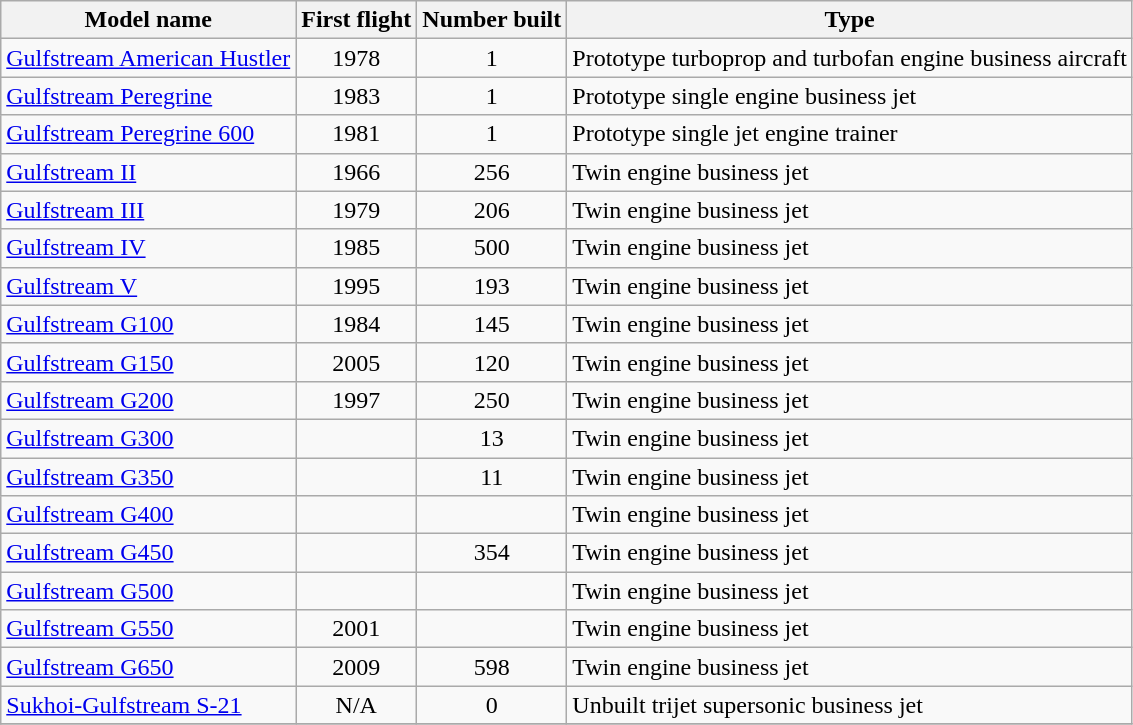<table class="wikitable sortable">
<tr>
<th>Model name</th>
<th>First flight</th>
<th>Number built</th>
<th>Type</th>
</tr>
<tr>
<td align=left><a href='#'>Gulfstream American Hustler</a></td>
<td align=center>1978</td>
<td align=center>1</td>
<td align=left>Prototype turboprop and turbofan engine business aircraft</td>
</tr>
<tr>
<td align=left><a href='#'>Gulfstream Peregrine</a></td>
<td align=center>1983</td>
<td align=center>1</td>
<td align=left>Prototype single engine business jet</td>
</tr>
<tr>
<td align=left><a href='#'>Gulfstream Peregrine 600</a></td>
<td align=center>1981</td>
<td align=center>1</td>
<td align=left>Prototype single jet engine trainer</td>
</tr>
<tr>
<td align=left><a href='#'>Gulfstream II</a></td>
<td align=center>1966</td>
<td align=center>256</td>
<td align=left>Twin engine business jet</td>
</tr>
<tr>
<td align=left><a href='#'>Gulfstream III</a></td>
<td align=center>1979</td>
<td align=center>206</td>
<td align=left>Twin engine business jet</td>
</tr>
<tr>
<td align=left><a href='#'>Gulfstream IV</a></td>
<td align=center>1985</td>
<td align=center>500</td>
<td align=left>Twin engine business jet</td>
</tr>
<tr>
<td align=left><a href='#'>Gulfstream V</a></td>
<td align=center>1995</td>
<td align=center>193</td>
<td align=left>Twin engine business jet</td>
</tr>
<tr>
<td align=left><a href='#'>Gulfstream G100</a></td>
<td align=center>1984</td>
<td align=center>145</td>
<td align=left>Twin engine business jet</td>
</tr>
<tr>
<td align=left><a href='#'>Gulfstream G150</a></td>
<td align=center>2005</td>
<td align=center>120</td>
<td align=left>Twin engine business jet</td>
</tr>
<tr>
<td align=left><a href='#'>Gulfstream G200</a></td>
<td align=center>1997</td>
<td align=center>250</td>
<td align=left>Twin engine business jet</td>
</tr>
<tr>
<td align=left><a href='#'>Gulfstream G300</a></td>
<td align=center></td>
<td align=center>13</td>
<td align=left>Twin engine business jet</td>
</tr>
<tr>
<td align=left><a href='#'>Gulfstream G350</a></td>
<td align=center></td>
<td align=center>11</td>
<td align=left>Twin engine business jet</td>
</tr>
<tr>
<td align=left><a href='#'>Gulfstream G400</a> </td>
<td align=center></td>
<td align=center></td>
<td align=left>Twin engine business jet</td>
</tr>
<tr>
<td align=left><a href='#'>Gulfstream G450</a></td>
<td align=center></td>
<td align=center>354</td>
<td align=left>Twin engine business jet</td>
</tr>
<tr>
<td align=left><a href='#'>Gulfstream G500</a> </td>
<td align=center></td>
<td align=center></td>
<td align=left>Twin engine business jet</td>
</tr>
<tr>
<td align=left><a href='#'>Gulfstream G550</a></td>
<td align=center>2001</td>
<td align=center></td>
<td align=left>Twin engine business jet</td>
</tr>
<tr>
<td align=left><a href='#'>Gulfstream G650</a></td>
<td align=center>2009</td>
<td align=center>598</td>
<td align=left>Twin engine business jet</td>
</tr>
<tr>
<td align=left><a href='#'>Sukhoi-Gulfstream S-21</a></td>
<td align=center>N/A</td>
<td align=center>0</td>
<td align=left>Unbuilt trijet supersonic business jet</td>
</tr>
<tr>
</tr>
</table>
